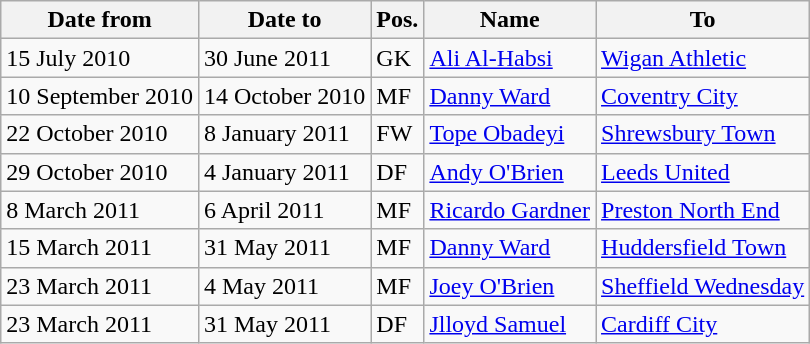<table class="wikitable">
<tr>
<th>Date from</th>
<th>Date to</th>
<th>Pos.</th>
<th>Name</th>
<th>To</th>
</tr>
<tr>
<td>15 July 2010</td>
<td>30 June 2011</td>
<td>GK</td>
<td><a href='#'>Ali Al-Habsi</a></td>
<td><a href='#'>Wigan Athletic</a></td>
</tr>
<tr>
<td>10 September 2010</td>
<td>14 October 2010</td>
<td>MF</td>
<td><a href='#'>Danny Ward</a></td>
<td><a href='#'>Coventry City</a></td>
</tr>
<tr>
<td>22 October 2010</td>
<td>8 January 2011</td>
<td>FW</td>
<td><a href='#'>Tope Obadeyi</a></td>
<td><a href='#'>Shrewsbury Town</a></td>
</tr>
<tr>
<td>29 October 2010</td>
<td>4 January 2011</td>
<td>DF</td>
<td><a href='#'>Andy O'Brien</a></td>
<td><a href='#'>Leeds United</a></td>
</tr>
<tr>
<td>8 March 2011</td>
<td>6 April 2011</td>
<td>MF</td>
<td><a href='#'>Ricardo Gardner</a></td>
<td><a href='#'>Preston North End</a></td>
</tr>
<tr>
<td>15 March 2011</td>
<td>31 May 2011</td>
<td>MF</td>
<td><a href='#'>Danny Ward</a></td>
<td><a href='#'>Huddersfield Town</a></td>
</tr>
<tr>
<td>23 March 2011</td>
<td>4 May 2011</td>
<td>MF</td>
<td><a href='#'>Joey O'Brien</a></td>
<td><a href='#'>Sheffield Wednesday</a></td>
</tr>
<tr>
<td>23 March 2011</td>
<td>31 May 2011</td>
<td>DF</td>
<td><a href='#'>Jlloyd Samuel</a></td>
<td><a href='#'>Cardiff City</a></td>
</tr>
</table>
